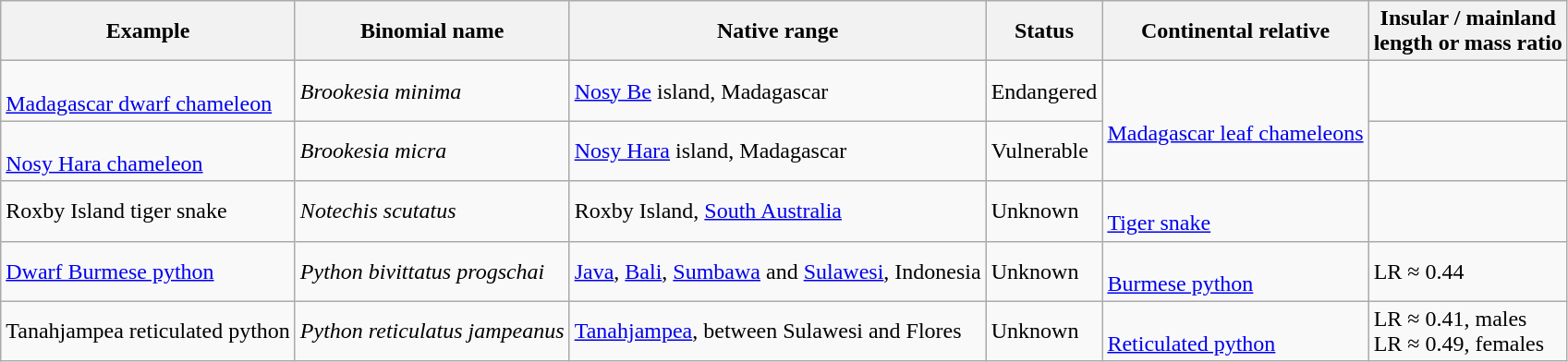<table class=wikitable>
<tr>
<th>Example</th>
<th>Binomial name</th>
<th>Native range</th>
<th>Status</th>
<th>Continental relative</th>
<th>Insular / mainland<br>length or mass ratio</th>
</tr>
<tr>
<td><br><a href='#'>Madagascar dwarf chameleon</a></td>
<td><em>Brookesia minima</em></td>
<td><a href='#'>Nosy Be</a> island, Madagascar</td>
<td>Endangered</td>
<td rowspan="2"><br><a href='#'>Madagascar leaf chameleons</a></td>
</tr>
<tr>
<td><br><a href='#'>Nosy Hara chameleon</a></td>
<td><em>Brookesia micra</em></td>
<td><a href='#'>Nosy Hara</a> island, Madagascar</td>
<td>Vulnerable</td>
<td></td>
</tr>
<tr>
<td>Roxby Island tiger snake</td>
<td><em>Notechis scutatus</em></td>
<td>Roxby Island, <a href='#'>South Australia</a></td>
<td>Unknown</td>
<td><br><a href='#'>Tiger snake</a></td>
<td></td>
</tr>
<tr>
<td><a href='#'>Dwarf Burmese python</a></td>
<td><em>Python bivittatus progschai</em></td>
<td><a href='#'>Java</a>, <a href='#'>Bali</a>, <a href='#'>Sumbawa</a> and <a href='#'>Sulawesi</a>, Indonesia</td>
<td>Unknown</td>
<td><br><a href='#'>Burmese python</a></td>
<td>LR ≈ 0.44 </td>
</tr>
<tr>
<td>Tanahjampea reticulated python</td>
<td><em>Python reticulatus jampeanus</em></td>
<td><a href='#'>Tanahjampea</a>, between Sulawesi and Flores</td>
<td>Unknown</td>
<td><br><a href='#'>Reticulated python</a></td>
<td>LR ≈ 0.41, males<br>LR ≈ 0.49, females </td>
</tr>
</table>
